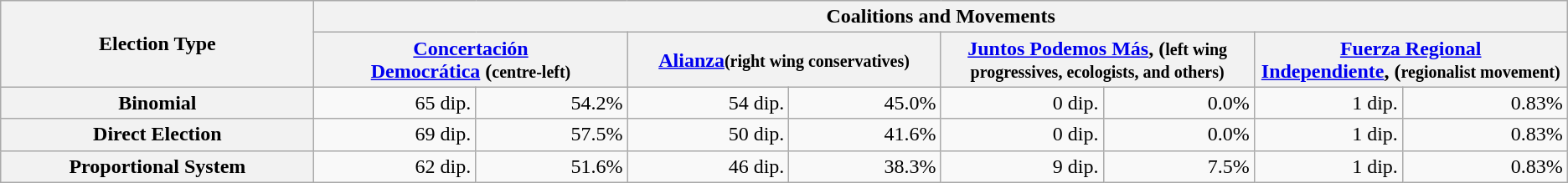<table class="wikitable">
<tr>
<th rowspan="2">Election Type</th>
<th colspan="8">Coalitions and Movements</th>
</tr>
<tr bgcolor="#ececec">
<th colspan="2" width="20%"><a href='#'>Concertación<br>Democrática</a> (<small>centre-left)</small></th>
<th colspan="2" width="20%"><a href='#'>Alianza</a><small>(right wing conservatives)</small></th>
<th colspan="2" width="20%"><a href='#'>Juntos Podemos Más</a>, (<small>left wing progressives, ecologists, and others)</small></th>
<th colspan="2" width="20%"><a href='#'>Fuerza Regional<br>Independiente</a>, (<small>regionalist movement)</small></th>
</tr>
<tr align="right">
<th align="left">Binomial</th>
<td>65 dip.</td>
<td>54.2%</td>
<td>54 dip.</td>
<td>45.0%</td>
<td>0 dip.</td>
<td>0.0%</td>
<td>1 dip.</td>
<td>0.83%</td>
</tr>
<tr align="right">
<th align="left">Direct Election</th>
<td>69 dip.</td>
<td>57.5%</td>
<td>50 dip.</td>
<td>41.6%</td>
<td>0 dip.</td>
<td>0.0%</td>
<td>1 dip.</td>
<td>0.83%</td>
</tr>
<tr align="right">
<th align="left">Proportional System</th>
<td>62 dip.</td>
<td>51.6%</td>
<td>46 dip.</td>
<td>38.3%</td>
<td>9 dip.</td>
<td>7.5%</td>
<td>1 dip.</td>
<td>0.83%</td>
</tr>
</table>
